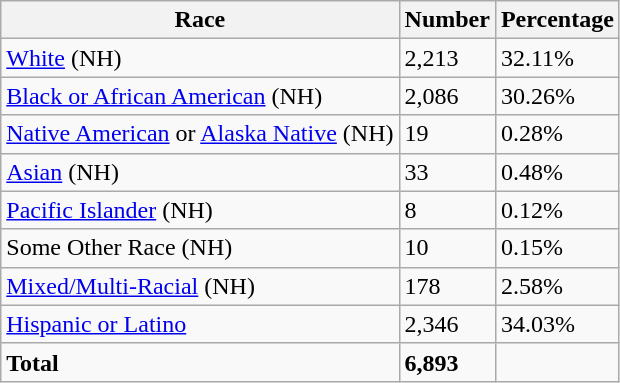<table class="wikitable">
<tr>
<th>Race</th>
<th>Number</th>
<th>Percentage</th>
</tr>
<tr>
<td><a href='#'>White</a> (NH)</td>
<td>2,213</td>
<td>32.11%</td>
</tr>
<tr>
<td><a href='#'>Black or African American</a> (NH)</td>
<td>2,086</td>
<td>30.26%</td>
</tr>
<tr>
<td><a href='#'>Native American</a> or <a href='#'>Alaska Native</a> (NH)</td>
<td>19</td>
<td>0.28%</td>
</tr>
<tr>
<td><a href='#'>Asian</a> (NH)</td>
<td>33</td>
<td>0.48%</td>
</tr>
<tr>
<td><a href='#'>Pacific Islander</a> (NH)</td>
<td>8</td>
<td>0.12%</td>
</tr>
<tr>
<td>Some Other Race (NH)</td>
<td>10</td>
<td>0.15%</td>
</tr>
<tr>
<td><a href='#'>Mixed/Multi-Racial</a> (NH)</td>
<td>178</td>
<td>2.58%</td>
</tr>
<tr>
<td><a href='#'>Hispanic or Latino</a></td>
<td>2,346</td>
<td>34.03%</td>
</tr>
<tr>
<td><strong>Total</strong></td>
<td><strong>6,893</strong></td>
<td></td>
</tr>
</table>
